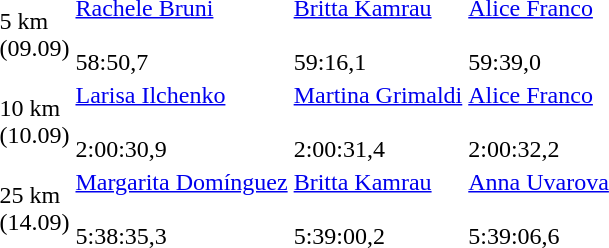<table>
<tr>
<td>5 km  <br> (09.09)</td>
<td><a href='#'>Rachele Bruni</a> <br><br> 58:50,7</td>
<td><a href='#'>Britta Kamrau</a> <br><br>59:16,1</td>
<td><a href='#'>Alice Franco</a> <br><br> 59:39,0</td>
</tr>
<tr>
<td>10 km  <br> (10.09)</td>
<td><a href='#'>Larisa Ilchenko</a> <br><br> 2:00:30,9</td>
<td><a href='#'>Martina Grimaldi</a> <br><br> 2:00:31,4</td>
<td><a href='#'>Alice Franco</a> <br><br> 2:00:32,2</td>
</tr>
<tr>
<td>25 km  <br> (14.09)</td>
<td><a href='#'>Margarita Domínguez</a> <br><br> 5:38:35,3</td>
<td><a href='#'>Britta Kamrau</a> <br><br> 5:39:00,2</td>
<td><a href='#'>Anna Uvarova</a> <br><br> 5:39:06,6</td>
</tr>
</table>
